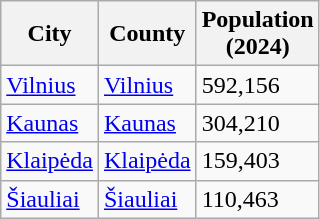<table class="wikitable sortable sticky-header col3right">
<tr>
<th>City</th>
<th>County</th>
<th>Population<br>(2024)</th>
</tr>
<tr>
<td><a href='#'>Vilnius</a></td>
<td><a href='#'>Vilnius</a></td>
<td>592,156</td>
</tr>
<tr>
<td><a href='#'>Kaunas</a></td>
<td><a href='#'>Kaunas</a></td>
<td>304,210</td>
</tr>
<tr>
<td><a href='#'>Klaipėda</a></td>
<td><a href='#'>Klaipėda</a></td>
<td>159,403</td>
</tr>
<tr>
<td><a href='#'>Šiauliai</a></td>
<td><a href='#'>Šiauliai</a></td>
<td>110,463</td>
</tr>
</table>
